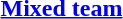<table>
<tr>
<th rowspan=2><a href='#'>Mixed team</a></th>
<td rowspan=2></td>
<td rowspan=2></td>
<td></td>
</tr>
<tr>
<td></td>
</tr>
</table>
